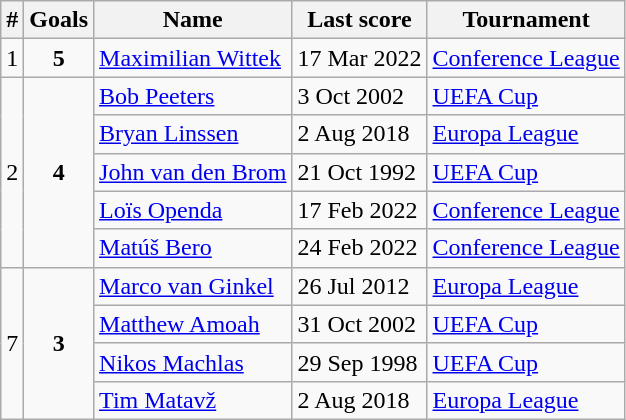<table class="wikitable" style=text-align:left;>
<tr>
<th>#</th>
<th>Goals</th>
<th>Name</th>
<th>Last score</th>
<th>Tournament</th>
</tr>
<tr>
<td align=center>1</td>
<td align=center><strong>5</strong></td>
<td> <a href='#'>Maximilian Wittek</a></td>
<td>17 Mar 2022</td>
<td><a href='#'>Conference League</a></td>
</tr>
<tr>
<td rowspan="5" align=center>2</td>
<td rowspan="5" align=center><strong>4</strong></td>
<td> <a href='#'>Bob Peeters</a></td>
<td>3 Oct 2002</td>
<td><a href='#'>UEFA Cup</a></td>
</tr>
<tr>
<td> <a href='#'>Bryan Linssen</a></td>
<td>2 Aug 2018</td>
<td><a href='#'>Europa League</a></td>
</tr>
<tr>
<td> <a href='#'>John van den Brom</a></td>
<td>21 Oct 1992</td>
<td><a href='#'>UEFA Cup</a></td>
</tr>
<tr>
<td> <a href='#'>Loïs Openda</a></td>
<td>17 Feb 2022</td>
<td><a href='#'>Conference League</a></td>
</tr>
<tr>
<td> <a href='#'>Matúš Bero</a></td>
<td>24 Feb 2022</td>
<td><a href='#'>Conference League</a></td>
</tr>
<tr>
<td rowspan="4" align=center>7</td>
<td rowspan="4" align=center><strong>3</strong></td>
<td> <a href='#'>Marco van Ginkel</a></td>
<td>26 Jul 2012</td>
<td><a href='#'>Europa League</a></td>
</tr>
<tr>
<td> <a href='#'>Matthew Amoah</a></td>
<td>31 Oct 2002</td>
<td><a href='#'>UEFA Cup</a></td>
</tr>
<tr>
<td> <a href='#'>Nikos Machlas</a></td>
<td>29 Sep 1998</td>
<td><a href='#'>UEFA Cup</a></td>
</tr>
<tr>
<td> <a href='#'>Tim Matavž</a></td>
<td>2 Aug 2018</td>
<td><a href='#'>Europa League</a></td>
</tr>
</table>
